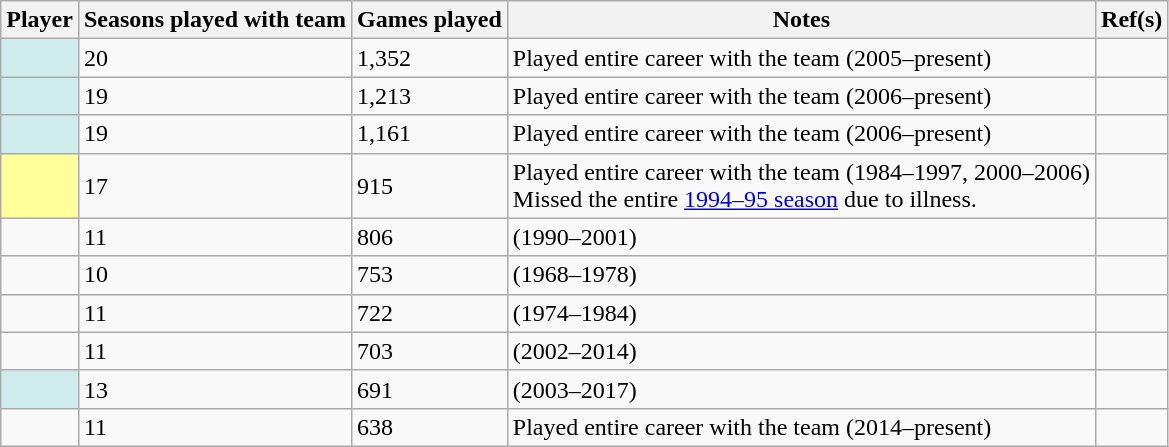<table class="wikitable sortable plainrowheaders">
<tr>
<th scope="col">Player</th>
<th scope="col">Seasons played with team</th>
<th scope="col">Games played</th>
<th scope="col">Notes</th>
<th scope="col" class="unsortable">Ref(s)</th>
</tr>
<tr>
<td style="background:#CFECEC"></td>
<td>20</td>
<td>1,352</td>
<td>Played entire career with the team (2005–present)</td>
<td></td>
</tr>
<tr>
<td style="background:#CFECEC"></td>
<td>19</td>
<td>1,213</td>
<td>Played entire career with the team (2006–present)</td>
<td></td>
</tr>
<tr>
<td style="background:#CFECEC"></td>
<td>19</td>
<td>1,161</td>
<td>Played entire career with the team (2006–present)</td>
<td></td>
</tr>
<tr>
<td style="background:#FFFF99"></td>
<td>17</td>
<td>915</td>
<td>Played entire career with the team (1984–1997, 2000–2006)<br>Missed the entire <a href='#'>1994–95 season</a> due to illness.</td>
<td></td>
</tr>
<tr>
<td></td>
<td>11</td>
<td>806</td>
<td>(1990–2001)</td>
<td></td>
</tr>
<tr>
<td></td>
<td>10</td>
<td>753</td>
<td>(1968–1978)</td>
<td></td>
</tr>
<tr>
<td></td>
<td>11</td>
<td>722</td>
<td>(1974–1984)</td>
<td></td>
</tr>
<tr>
<td></td>
<td>11</td>
<td>703</td>
<td>(2002–2014)</td>
<td></td>
</tr>
<tr>
<td style="background:#CFECEC"></td>
<td>13</td>
<td>691</td>
<td>(2003–2017)</td>
<td></td>
</tr>
<tr>
<td></td>
<td>11</td>
<td>638</td>
<td>Played entire career with the team (2014–present)</td>
<td></td>
</tr>
</table>
